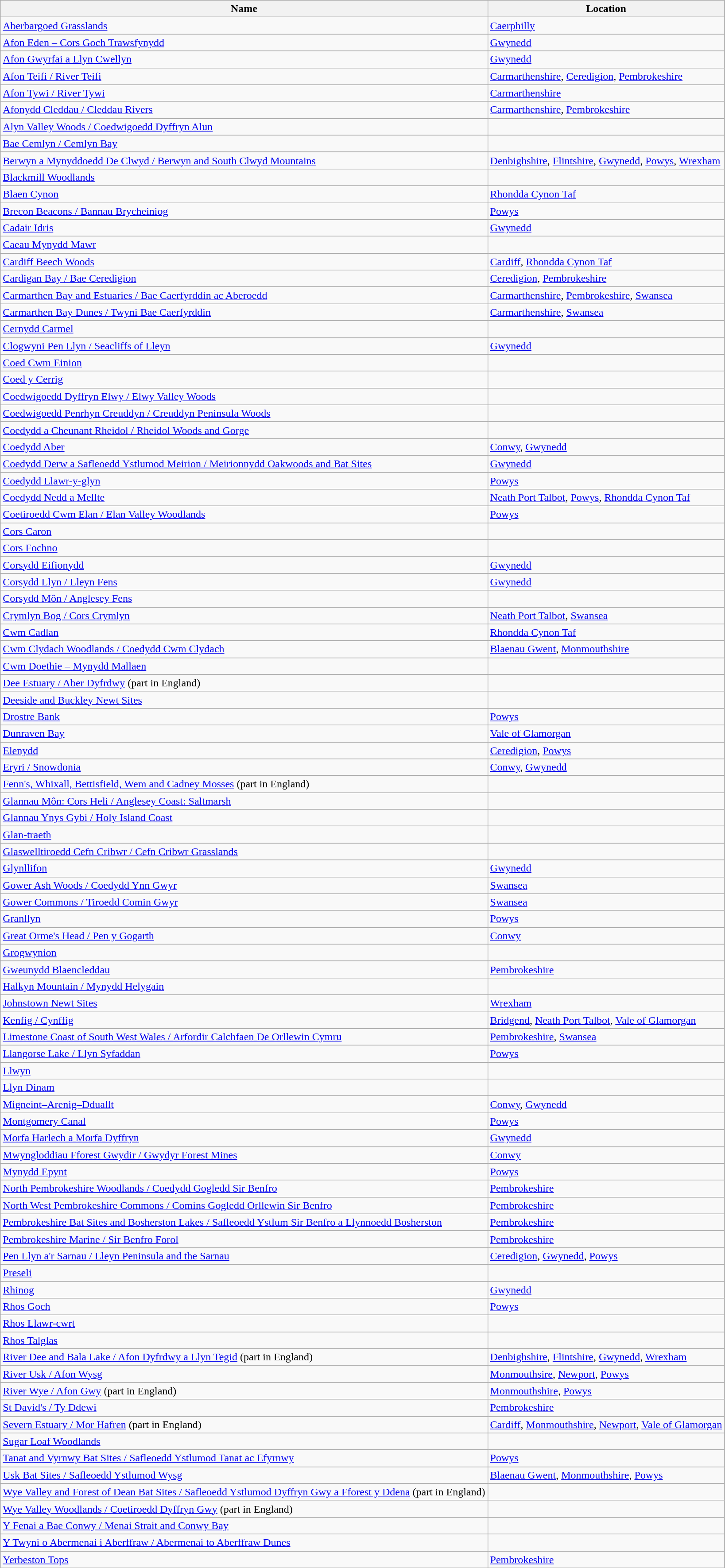<table class="wikitable sortable">
<tr>
<th scope="col">Name</th>
<th scope="col">Location</th>
</tr>
<tr>
<td><a href='#'>Aberbargoed Grasslands</a></td>
<td><a href='#'>Caerphilly</a></td>
</tr>
<tr>
<td><a href='#'>Afon Eden – Cors Goch Trawsfynydd</a></td>
<td><a href='#'>Gwynedd</a></td>
</tr>
<tr>
<td><a href='#'>Afon Gwyrfai a Llyn Cwellyn</a></td>
<td><a href='#'>Gwynedd</a></td>
</tr>
<tr>
<td><a href='#'>Afon Teifi / River Teifi</a></td>
<td><a href='#'>Carmarthenshire</a>, <a href='#'>Ceredigion</a>, <a href='#'>Pembrokeshire</a></td>
</tr>
<tr>
<td><a href='#'>Afon Tywi / River Tywi</a></td>
<td><a href='#'>Carmarthenshire</a></td>
</tr>
<tr>
<td><a href='#'>Afonydd Cleddau / Cleddau Rivers</a></td>
<td><a href='#'>Carmarthenshire</a>, <a href='#'>Pembrokeshire</a></td>
</tr>
<tr>
<td><a href='#'>Alyn Valley Woods / Coedwigoedd Dyffryn Alun</a></td>
<td></td>
</tr>
<tr>
<td><a href='#'>Bae Cemlyn / Cemlyn Bay</a></td>
<td></td>
</tr>
<tr>
<td><a href='#'>Berwyn a Mynyddoedd De Clwyd / Berwyn and South Clwyd Mountains</a></td>
<td><a href='#'>Denbighshire</a>, <a href='#'>Flintshire</a>, <a href='#'>Gwynedd</a>, <a href='#'>Powys</a>, <a href='#'>Wrexham</a></td>
</tr>
<tr>
<td><a href='#'>Blackmill Woodlands</a></td>
<td></td>
</tr>
<tr>
<td><a href='#'>Blaen Cynon</a></td>
<td><a href='#'>Rhondda Cynon Taf</a></td>
</tr>
<tr>
<td><a href='#'>Brecon Beacons / Bannau Brycheiniog</a></td>
<td><a href='#'>Powys</a></td>
</tr>
<tr>
<td><a href='#'>Cadair Idris</a></td>
<td><a href='#'>Gwynedd</a></td>
</tr>
<tr>
<td><a href='#'>Caeau Mynydd Mawr</a></td>
<td></td>
</tr>
<tr>
<td><a href='#'>Cardiff Beech Woods</a></td>
<td><a href='#'>Cardiff</a>, <a href='#'>Rhondda Cynon Taf</a></td>
</tr>
<tr>
<td><a href='#'>Cardigan Bay / Bae Ceredigion</a></td>
<td><a href='#'>Ceredigion</a>, <a href='#'>Pembrokeshire</a></td>
</tr>
<tr>
<td><a href='#'>Carmarthen Bay and Estuaries / Bae Caerfyrddin ac Aberoedd</a></td>
<td><a href='#'>Carmarthenshire</a>, <a href='#'>Pembrokeshire</a>, <a href='#'>Swansea</a></td>
</tr>
<tr>
<td><a href='#'>Carmarthen Bay Dunes / Twyni Bae Caerfyrddin</a></td>
<td><a href='#'>Carmarthenshire</a>, <a href='#'>Swansea</a></td>
</tr>
<tr>
<td><a href='#'>Cernydd Carmel</a></td>
<td></td>
</tr>
<tr>
<td><a href='#'>Clogwyni Pen Llyn / Seacliffs of Lleyn</a></td>
<td><a href='#'>Gwynedd</a></td>
</tr>
<tr>
<td><a href='#'>Coed Cwm Einion</a></td>
<td></td>
</tr>
<tr>
<td><a href='#'>Coed y Cerrig</a></td>
<td></td>
</tr>
<tr>
<td><a href='#'>Coedwigoedd Dyffryn Elwy / Elwy Valley Woods</a></td>
<td></td>
</tr>
<tr>
<td><a href='#'>Coedwigoedd Penrhyn Creuddyn / Creuddyn Peninsula Woods</a></td>
<td></td>
</tr>
<tr>
<td><a href='#'>Coedydd a Cheunant Rheidol / Rheidol Woods and Gorge</a></td>
<td></td>
</tr>
<tr>
<td><a href='#'>Coedydd Aber</a></td>
<td><a href='#'>Conwy</a>, <a href='#'>Gwynedd</a></td>
</tr>
<tr>
<td><a href='#'>Coedydd Derw a Safleoedd Ystlumod Meirion / Meirionnydd Oakwoods and Bat Sites</a></td>
<td><a href='#'>Gwynedd</a></td>
</tr>
<tr>
<td><a href='#'>Coedydd Llawr-y-glyn</a></td>
<td><a href='#'>Powys</a></td>
</tr>
<tr>
<td><a href='#'>Coedydd Nedd a Mellte</a></td>
<td><a href='#'>Neath Port Talbot</a>, <a href='#'>Powys</a>, <a href='#'>Rhondda Cynon Taf</a></td>
</tr>
<tr>
<td><a href='#'>Coetiroedd Cwm Elan / Elan Valley Woodlands</a></td>
<td><a href='#'>Powys</a></td>
</tr>
<tr>
<td><a href='#'>Cors Caron</a></td>
<td></td>
</tr>
<tr>
<td><a href='#'>Cors Fochno</a></td>
<td></td>
</tr>
<tr>
<td><a href='#'>Corsydd Eifionydd</a></td>
<td><a href='#'>Gwynedd</a></td>
</tr>
<tr>
<td><a href='#'>Corsydd Llyn / Lleyn Fens</a></td>
<td><a href='#'>Gwynedd</a></td>
</tr>
<tr>
<td><a href='#'>Corsydd Môn / Anglesey Fens</a></td>
<td></td>
</tr>
<tr>
<td><a href='#'>Crymlyn Bog / Cors Crymlyn</a></td>
<td><a href='#'>Neath Port Talbot</a>, <a href='#'>Swansea</a></td>
</tr>
<tr>
<td><a href='#'>Cwm Cadlan</a></td>
<td><a href='#'>Rhondda Cynon Taf</a></td>
</tr>
<tr>
<td><a href='#'>Cwm Clydach Woodlands / Coedydd Cwm Clydach</a></td>
<td><a href='#'>Blaenau Gwent</a>, <a href='#'>Monmouthshire</a></td>
</tr>
<tr>
<td><a href='#'>Cwm Doethie – Mynydd Mallaen</a></td>
<td></td>
</tr>
<tr>
<td><a href='#'>Dee Estuary / Aber Dyfrdwy</a> (part in England)</td>
<td></td>
</tr>
<tr>
<td><a href='#'>Deeside and Buckley Newt Sites</a></td>
<td></td>
</tr>
<tr>
<td><a href='#'>Drostre Bank</a></td>
<td><a href='#'>Powys</a></td>
</tr>
<tr>
<td><a href='#'>Dunraven Bay</a></td>
<td><a href='#'>Vale of Glamorgan</a></td>
</tr>
<tr>
<td><a href='#'>Elenydd</a></td>
<td><a href='#'>Ceredigion</a>, <a href='#'>Powys</a></td>
</tr>
<tr>
<td><a href='#'>Eryri / Snowdonia</a></td>
<td><a href='#'>Conwy</a>, <a href='#'>Gwynedd</a></td>
</tr>
<tr>
<td><a href='#'>Fenn's, Whixall, Bettisfield, Wem and Cadney Mosses</a> (part in England)</td>
<td></td>
</tr>
<tr>
<td><a href='#'>Glannau Môn: Cors Heli / Anglesey Coast: Saltmarsh</a></td>
<td></td>
</tr>
<tr>
<td><a href='#'>Glannau Ynys Gybi / Holy Island Coast</a></td>
<td></td>
</tr>
<tr>
<td><a href='#'>Glan-traeth</a></td>
<td></td>
</tr>
<tr>
<td><a href='#'>Glaswelltiroedd Cefn Cribwr / Cefn Cribwr Grasslands</a></td>
<td></td>
</tr>
<tr>
<td><a href='#'>Glynllifon</a></td>
<td><a href='#'>Gwynedd</a></td>
</tr>
<tr>
<td><a href='#'>Gower Ash Woods / Coedydd Ynn Gwyr</a></td>
<td><a href='#'>Swansea</a></td>
</tr>
<tr>
<td><a href='#'>Gower Commons / Tiroedd Comin Gwyr</a></td>
<td><a href='#'>Swansea</a></td>
</tr>
<tr>
<td><a href='#'>Granllyn</a></td>
<td><a href='#'>Powys</a></td>
</tr>
<tr>
<td><a href='#'>Great Orme's Head / Pen y Gogarth</a></td>
<td><a href='#'>Conwy</a></td>
</tr>
<tr>
<td><a href='#'>Grogwynion</a></td>
<td></td>
</tr>
<tr>
<td><a href='#'>Gweunydd Blaencleddau</a></td>
<td><a href='#'>Pembrokeshire</a></td>
</tr>
<tr>
<td><a href='#'>Halkyn Mountain / Mynydd Helygain</a></td>
<td></td>
</tr>
<tr>
<td><a href='#'>Johnstown Newt Sites</a></td>
<td><a href='#'>Wrexham</a></td>
</tr>
<tr>
<td><a href='#'>Kenfig / Cynffig</a></td>
<td><a href='#'>Bridgend</a>, <a href='#'>Neath Port Talbot</a>, <a href='#'>Vale of Glamorgan</a></td>
</tr>
<tr>
<td><a href='#'>Limestone Coast of South West Wales / Arfordir Calchfaen De Orllewin Cymru</a></td>
<td><a href='#'>Pembrokeshire</a>, <a href='#'>Swansea</a></td>
</tr>
<tr>
<td><a href='#'>Llangorse Lake / Llyn Syfaddan</a></td>
<td><a href='#'>Powys</a></td>
</tr>
<tr>
<td><a href='#'>Llwyn</a></td>
<td></td>
</tr>
<tr>
<td><a href='#'>Llyn Dinam</a></td>
<td></td>
</tr>
<tr>
<td><a href='#'>Migneint–Arenig–Dduallt</a></td>
<td><a href='#'>Conwy</a>, <a href='#'>Gwynedd</a></td>
</tr>
<tr>
<td><a href='#'>Montgomery Canal</a></td>
<td><a href='#'>Powys</a></td>
</tr>
<tr>
<td><a href='#'>Morfa Harlech a Morfa Dyffryn</a></td>
<td><a href='#'>Gwynedd</a></td>
</tr>
<tr>
<td><a href='#'>Mwyngloddiau Fforest Gwydir / Gwydyr Forest Mines</a></td>
<td><a href='#'>Conwy</a></td>
</tr>
<tr>
<td><a href='#'>Mynydd Epynt</a></td>
<td><a href='#'>Powys</a></td>
</tr>
<tr>
<td><a href='#'>North Pembrokeshire Woodlands / Coedydd Gogledd Sir Benfro</a></td>
<td><a href='#'>Pembrokeshire</a></td>
</tr>
<tr>
<td><a href='#'>North West Pembrokeshire Commons / Comins Gogledd Orllewin Sir Benfro</a></td>
<td><a href='#'>Pembrokeshire</a></td>
</tr>
<tr>
<td><a href='#'>Pembrokeshire Bat Sites and Bosherston Lakes / Safleoedd Ystlum Sir Benfro a Llynnoedd Bosherston</a></td>
<td><a href='#'>Pembrokeshire</a></td>
</tr>
<tr>
<td><a href='#'>Pembrokeshire Marine / Sir Benfro Forol</a></td>
<td><a href='#'>Pembrokeshire</a></td>
</tr>
<tr>
<td><a href='#'>Pen Llyn a'r Sarnau / Lleyn Peninsula and the Sarnau</a></td>
<td><a href='#'>Ceredigion</a>, <a href='#'>Gwynedd</a>, <a href='#'>Powys</a></td>
</tr>
<tr>
<td><a href='#'>Preseli</a></td>
<td></td>
</tr>
<tr>
<td><a href='#'>Rhinog</a></td>
<td><a href='#'>Gwynedd</a></td>
</tr>
<tr>
<td><a href='#'>Rhos Goch</a></td>
<td><a href='#'>Powys</a></td>
</tr>
<tr>
<td><a href='#'>Rhos Llawr-cwrt</a></td>
<td></td>
</tr>
<tr>
<td><a href='#'>Rhos Talglas</a></td>
<td></td>
</tr>
<tr>
<td><a href='#'>River Dee and Bala Lake / Afon Dyfrdwy a Llyn Tegid</a> (part in England)</td>
<td><a href='#'>Denbighshire</a>, <a href='#'>Flintshire</a>, <a href='#'>Gwynedd</a>, <a href='#'>Wrexham</a></td>
</tr>
<tr>
<td><a href='#'>River Usk / Afon Wysg</a></td>
<td><a href='#'>Monmouthsire</a>, <a href='#'>Newport</a>, <a href='#'>Powys</a></td>
</tr>
<tr>
<td><a href='#'>River Wye / Afon Gwy</a> (part in England)</td>
<td><a href='#'>Monmouthshire</a>, <a href='#'>Powys</a></td>
</tr>
<tr>
<td><a href='#'>St David's / Ty Ddewi</a></td>
<td><a href='#'>Pembrokeshire</a></td>
</tr>
<tr>
<td><a href='#'>Severn Estuary / Mor Hafren</a> (part in England)</td>
<td><a href='#'>Cardiff</a>, <a href='#'>Monmouthshire</a>, <a href='#'>Newport</a>, <a href='#'>Vale of Glamorgan</a></td>
</tr>
<tr>
<td><a href='#'>Sugar Loaf Woodlands</a></td>
<td></td>
</tr>
<tr>
<td><a href='#'>Tanat and Vyrnwy Bat Sites / Safleoedd Ystlumod Tanat ac Efyrnwy</a></td>
<td><a href='#'>Powys</a></td>
</tr>
<tr>
<td><a href='#'>Usk Bat Sites / Safleoedd Ystlumod Wysg</a></td>
<td><a href='#'>Blaenau Gwent</a>, <a href='#'>Monmouthshire</a>, <a href='#'>Powys</a></td>
</tr>
<tr>
<td><a href='#'>Wye Valley and Forest of Dean Bat Sites / Safleoedd Ystlumod Dyffryn Gwy a Fforest y Ddena</a> (part in England)</td>
<td></td>
</tr>
<tr>
<td><a href='#'>Wye Valley Woodlands / Coetiroedd Dyffryn Gwy</a> (part in England)</td>
<td></td>
</tr>
<tr>
<td><a href='#'>Y Fenai a Bae Conwy / Menai Strait and Conwy Bay</a></td>
<td></td>
</tr>
<tr>
<td><a href='#'>Y Twyni o Abermenai i Aberffraw / Abermenai to Aberffraw Dunes</a></td>
<td></td>
</tr>
<tr>
<td><a href='#'>Yerbeston Tops</a></td>
<td><a href='#'>Pembrokeshire</a></td>
</tr>
<tr>
</tr>
</table>
